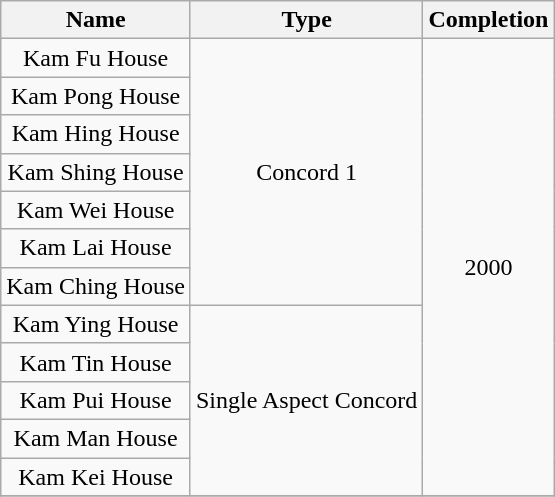<table class="wikitable" style="text-align: center">
<tr>
<th>Name</th>
<th>Type</th>
<th>Completion</th>
</tr>
<tr>
<td>Kam Fu House</td>
<td rowspan="7">Concord 1</td>
<td rowspan="12">2000</td>
</tr>
<tr>
<td>Kam Pong House</td>
</tr>
<tr>
<td>Kam Hing House</td>
</tr>
<tr>
<td>Kam Shing House</td>
</tr>
<tr>
<td>Kam Wei House</td>
</tr>
<tr>
<td>Kam Lai House</td>
</tr>
<tr>
<td>Kam Ching House</td>
</tr>
<tr>
<td>Kam Ying House</td>
<td rowspan="5">Single Aspect Concord</td>
</tr>
<tr>
<td>Kam Tin House</td>
</tr>
<tr>
<td>Kam Pui House</td>
</tr>
<tr>
<td>Kam Man House</td>
</tr>
<tr>
<td>Kam Kei House</td>
</tr>
<tr>
</tr>
</table>
